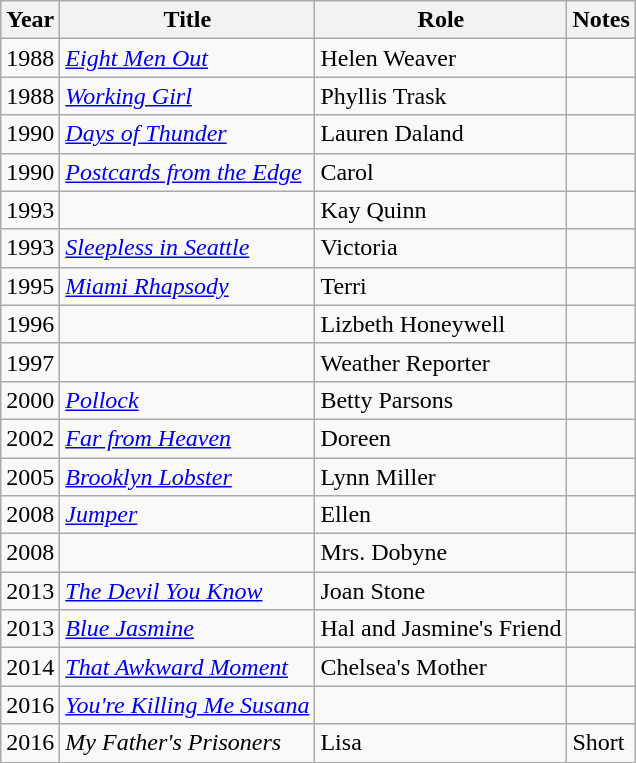<table class="wikitable sortable">
<tr>
<th>Year</th>
<th>Title</th>
<th>Role</th>
<th class="unsortable">Notes</th>
</tr>
<tr>
<td>1988</td>
<td><em><a href='#'>Eight Men Out</a></em></td>
<td>Helen Weaver</td>
<td></td>
</tr>
<tr>
<td>1988</td>
<td><em><a href='#'>Working Girl</a></em></td>
<td>Phyllis Trask</td>
<td></td>
</tr>
<tr>
<td>1990</td>
<td><em><a href='#'>Days of Thunder</a></em></td>
<td>Lauren Daland</td>
<td></td>
</tr>
<tr>
<td>1990</td>
<td><em><a href='#'>Postcards from the Edge</a></em></td>
<td>Carol</td>
<td></td>
</tr>
<tr>
<td>1993</td>
<td><em></em></td>
<td>Kay Quinn</td>
<td></td>
</tr>
<tr>
<td>1993</td>
<td><em><a href='#'>Sleepless in Seattle</a></em></td>
<td>Victoria</td>
<td></td>
</tr>
<tr>
<td>1995</td>
<td><em><a href='#'>Miami Rhapsody</a></em></td>
<td>Terri</td>
<td></td>
</tr>
<tr>
<td>1996</td>
<td><em></em></td>
<td>Lizbeth Honeywell</td>
<td></td>
</tr>
<tr>
<td>1997</td>
<td><em></em></td>
<td>Weather Reporter</td>
<td></td>
</tr>
<tr>
<td>2000</td>
<td><em><a href='#'>Pollock</a></em></td>
<td>Betty Parsons</td>
<td></td>
</tr>
<tr>
<td>2002</td>
<td><em><a href='#'>Far from Heaven</a></em></td>
<td>Doreen</td>
<td></td>
</tr>
<tr>
<td>2005</td>
<td><em><a href='#'>Brooklyn Lobster</a></em></td>
<td>Lynn Miller</td>
<td></td>
</tr>
<tr>
<td>2008</td>
<td><em><a href='#'>Jumper</a></em></td>
<td>Ellen</td>
<td></td>
</tr>
<tr>
<td>2008</td>
<td><em></em></td>
<td>Mrs. Dobyne</td>
<td></td>
</tr>
<tr>
<td>2013</td>
<td><em><a href='#'>The Devil You Know</a></em></td>
<td>Joan Stone</td>
<td></td>
</tr>
<tr>
<td>2013</td>
<td><em><a href='#'>Blue Jasmine</a></em></td>
<td>Hal and Jasmine's Friend</td>
<td></td>
</tr>
<tr>
<td>2014</td>
<td><em><a href='#'>That Awkward Moment</a></em></td>
<td>Chelsea's Mother</td>
<td></td>
</tr>
<tr>
<td>2016</td>
<td><em><a href='#'>You're Killing Me Susana</a></em></td>
<td></td>
<td></td>
</tr>
<tr>
<td>2016</td>
<td><em>My Father's Prisoners</em></td>
<td>Lisa</td>
<td>Short</td>
</tr>
</table>
